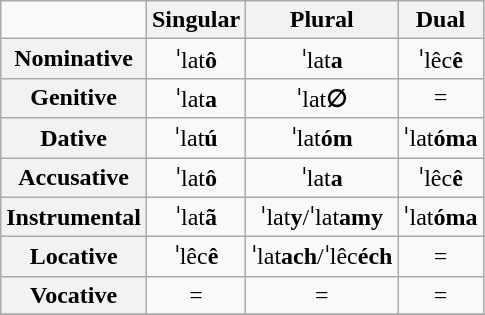<table class="wikitable" style="text-align:center;">
<tr>
<td></td>
<th>Singular</th>
<th>Plural</th>
<th>Dual</th>
</tr>
<tr>
<th>Nominative</th>
<td>ˈlat<strong>ô</strong></td>
<td>ˈlat<strong>a</strong></td>
<td>ˈlêc<strong>ê</strong></td>
</tr>
<tr>
<th>Genitive</th>
<td>ˈlat<strong>a</strong></td>
<td>ˈlat<strong>∅</strong></td>
<td>= </td>
</tr>
<tr>
<th>Dative</th>
<td>ˈlat<strong>ú</strong></td>
<td>ˈlat<strong>óm</strong></td>
<td>ˈlat<strong>óma</strong></td>
</tr>
<tr>
<th>Accusative</th>
<td>ˈlat<strong>ô</strong></td>
<td>ˈlat<strong>a</strong></td>
<td>ˈlêc<strong>ê</strong></td>
</tr>
<tr>
<th>Instrumental</th>
<td>ˈlat<strong>ã</strong></td>
<td>ˈlat<strong>y</strong>/ˈlat<strong>amy</strong></td>
<td>ˈlat<strong>óma</strong></td>
</tr>
<tr>
<th>Locative</th>
<td>ˈlêc<strong>ê</strong></td>
<td>ˈlat<strong>ach</strong>/ˈlêc<strong>éch</strong></td>
<td>= </td>
</tr>
<tr>
<th>Vocative</th>
<td>= </td>
<td>= </td>
<td>= </td>
</tr>
<tr>
</tr>
</table>
